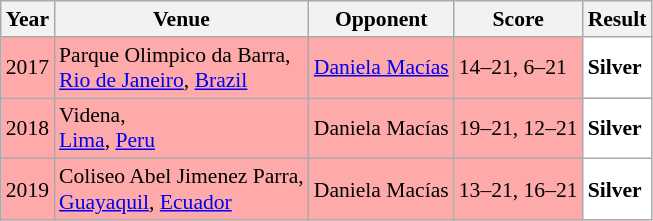<table class="sortable wikitable" style="font-size: 90%;">
<tr>
<th>Year</th>
<th>Venue</th>
<th>Opponent</th>
<th>Score</th>
<th>Result</th>
</tr>
<tr style="background:#FFAAAA">
<td align="center">2017</td>
<td align="left">Parque Olimpico da Barra,<br><a href='#'>Rio de Janeiro</a>, <a href='#'>Brazil</a></td>
<td align="left"> <a href='#'>Daniela Macías</a></td>
<td align="left">14–21, 6–21</td>
<td style="text-align:left; background:white"> <strong>Silver</strong></td>
</tr>
<tr style="background:#FFAAAA">
<td align="center">2018</td>
<td align="left">Videna,<br><a href='#'>Lima</a>, <a href='#'>Peru</a></td>
<td align="left"> Daniela Macías</td>
<td align="left">19–21, 12–21</td>
<td style="text-align:left; background:white"> <strong>Silver</strong></td>
</tr>
<tr style="background:#FFAAAA">
<td align="center">2019</td>
<td align="left">Coliseo Abel Jimenez Parra,<br><a href='#'>Guayaquil</a>, <a href='#'>Ecuador</a></td>
<td align="left"> Daniela Macías</td>
<td align="left">13–21, 16–21</td>
<td style="text-align:left; background:white"> <strong>Silver</strong></td>
</tr>
</table>
